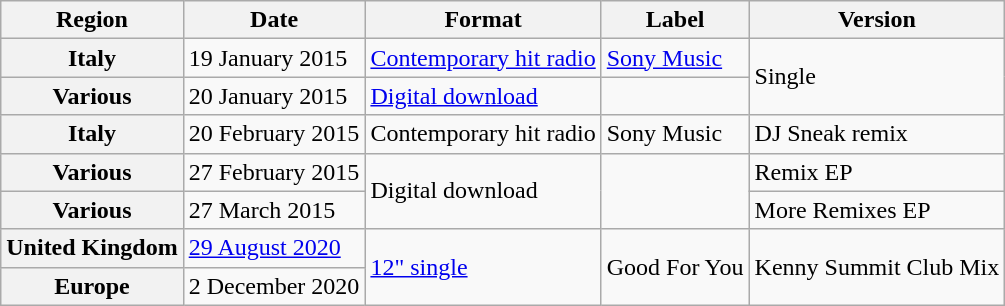<table class="wikitable plainrowheaders">
<tr>
<th scope="col">Region</th>
<th scope="col">Date</th>
<th scope="col">Format</th>
<th scope="col">Label</th>
<th scope="col">Version</th>
</tr>
<tr>
<th scope="row">Italy</th>
<td>19 January 2015</td>
<td><a href='#'>Contemporary hit radio</a></td>
<td><a href='#'>Sony Music</a></td>
<td rowspan="2">Single</td>
</tr>
<tr>
<th scope="row">Various</th>
<td>20 January 2015</td>
<td><a href='#'>Digital download</a></td>
<td></td>
</tr>
<tr>
<th scope="row">Italy</th>
<td>20 February 2015</td>
<td>Contemporary hit radio</td>
<td>Sony Music</td>
<td>DJ Sneak remix</td>
</tr>
<tr>
<th scope="row">Various</th>
<td>27 February 2015</td>
<td rowspan="2">Digital download</td>
<td rowspan="2"></td>
<td>Remix EP</td>
</tr>
<tr>
<th scope="row">Various</th>
<td>27 March 2015</td>
<td>More Remixes EP</td>
</tr>
<tr>
<th scope="row">United Kingdom</th>
<td><a href='#'>29 August 2020</a></td>
<td rowspan="2"><a href='#'>12" single</a></td>
<td rowspan="2">Good For You</td>
<td rowspan="2">Kenny Summit Club Mix</td>
</tr>
<tr>
<th scope="row">Europe</th>
<td>2 December 2020</td>
</tr>
</table>
